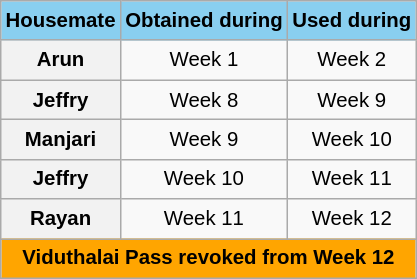<table class="wikitable" style="text-align:center; font-size:85%; font-family: sans-serif; line-height:20px;">
<tr>
<th style="background:#89CFF0">Housemate</th>
<th style="background:#89CFF0">Obtained during</th>
<th style="background:#89CFF0">Used during</th>
</tr>
<tr>
<th>Arun</th>
<td>Week 1</td>
<td>Week 2</td>
</tr>
<tr>
<th>Jeffry</th>
<td>Week 8</td>
<td>Week 9</td>
</tr>
<tr>
<th>Manjari</th>
<td>Week 9</td>
<td>Week 10</td>
</tr>
<tr>
<th>Jeffry</th>
<td>Week 10</td>
<td>Week 11</td>
</tr>
<tr>
<th>Rayan</th>
<td>Week 11</td>
<td>Week 12</td>
</tr>
<tr>
<th colspan="3" style="background:orange";><strong>Viduthalai Pass revoked from Week 12</strong></th>
</tr>
</table>
